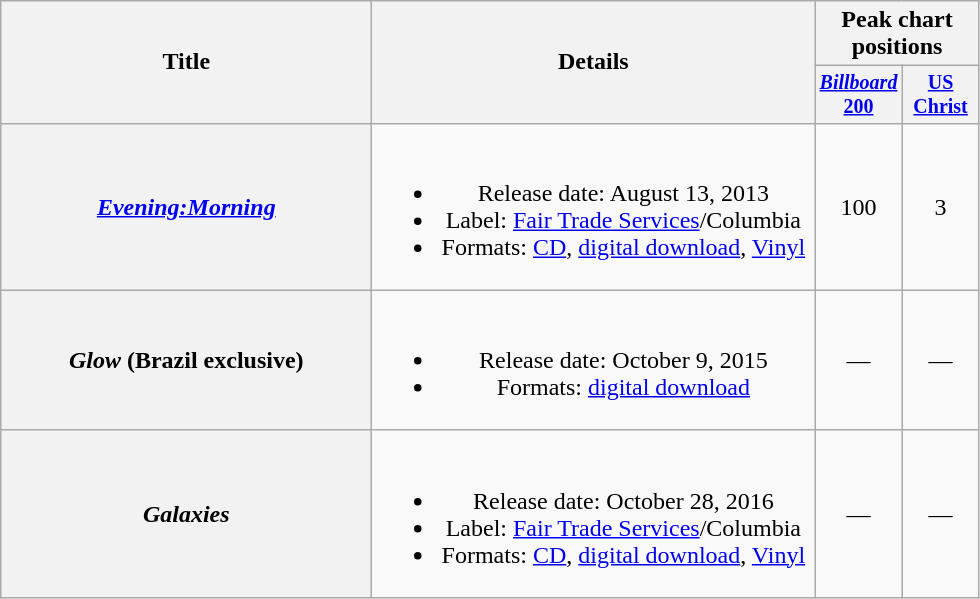<table class="wikitable plainrowheaders" style="text-align:center;">
<tr>
<th rowspan="2" style="width:15em;">Title</th>
<th rowspan="2" style="width:18em;">Details</th>
<th colspan="2">Peak chart positions</th>
</tr>
<tr style=font-size:smaller;>
<th style="width:45px;"><a href='#'><em>Billboard</em> 200</a><br></th>
<th style="width:45px;"><a href='#'>US<br>Christ</a><br></th>
</tr>
<tr>
<th scope="row"><em><a href='#'>Evening:Morning</a></em></th>
<td><br><ul><li>Release date: August 13, 2013</li><li>Label: <a href='#'>Fair Trade Services</a>/Columbia</li><li>Formats: <a href='#'>CD</a>, <a href='#'>digital download</a>, <a href='#'>Vinyl</a></li></ul></td>
<td>100 </td>
<td>3 </td>
</tr>
<tr>
<th scope="row"><em>Glow</em> (Brazil exclusive)</th>
<td><br><ul><li>Release date: October 9, 2015</li><li>Formats: <a href='#'>digital download</a></li></ul></td>
<td>—</td>
<td>—</td>
</tr>
<tr>
<th scope="row"><em>Galaxies</em></th>
<td><br><ul><li>Release date: October 28, 2016</li><li>Label: <a href='#'>Fair Trade Services</a>/Columbia</li><li>Formats: <a href='#'>CD</a>, <a href='#'>digital download</a>, <a href='#'>Vinyl</a></li></ul></td>
<td>—</td>
<td>—</td>
</tr>
</table>
